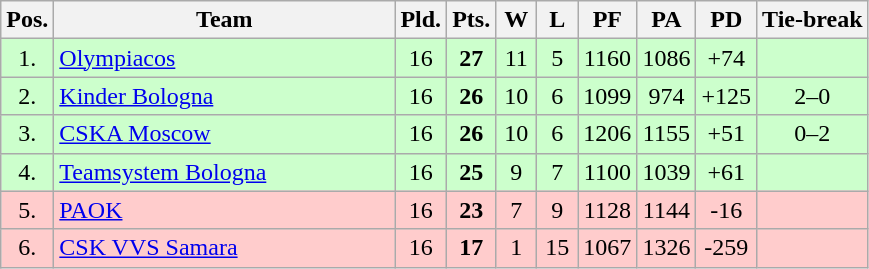<table class="wikitable" style="text-align:center">
<tr>
<th width=15>Pos.</th>
<th width=220>Team</th>
<th width=20>Pld.</th>
<th width=20>Pts.</th>
<th width=20>W</th>
<th width=20>L</th>
<th width=20>PF</th>
<th width=20>PA</th>
<th width=20>PD</th>
<th>Tie-break</th>
</tr>
<tr style="background: #ccffcc;">
<td>1.</td>
<td align=left> <a href='#'>Olympiacos</a></td>
<td>16</td>
<td><strong>27</strong></td>
<td>11</td>
<td>5</td>
<td>1160</td>
<td>1086</td>
<td>+74</td>
<td></td>
</tr>
<tr style="background: #ccffcc;">
<td>2.</td>
<td align=left> <a href='#'>Kinder Bologna</a></td>
<td>16</td>
<td><strong>26</strong></td>
<td>10</td>
<td>6</td>
<td>1099</td>
<td>974</td>
<td>+125</td>
<td>2–0</td>
</tr>
<tr style="background: #ccffcc;">
<td>3.</td>
<td align=left> <a href='#'>CSKA Moscow</a></td>
<td>16</td>
<td><strong>26</strong></td>
<td>10</td>
<td>6</td>
<td>1206</td>
<td>1155</td>
<td>+51</td>
<td>0–2</td>
</tr>
<tr style="background: #ccffcc;">
<td>4.</td>
<td align=left> <a href='#'>Teamsystem Bologna</a></td>
<td>16</td>
<td><strong>25</strong></td>
<td>9</td>
<td>7</td>
<td>1100</td>
<td>1039</td>
<td>+61</td>
<td></td>
</tr>
<tr style="background: #ffcccc;">
<td>5.</td>
<td align=left> <a href='#'>PAOK</a></td>
<td>16</td>
<td><strong>23</strong></td>
<td>7</td>
<td>9</td>
<td>1128</td>
<td>1144</td>
<td>-16</td>
<td></td>
</tr>
<tr style="background: #ffcccc;">
<td>6.</td>
<td align=left> <a href='#'>CSK VVS Samara</a></td>
<td>16</td>
<td><strong>17</strong></td>
<td>1</td>
<td>15</td>
<td>1067</td>
<td>1326</td>
<td>-259</td>
<td></td>
</tr>
</table>
